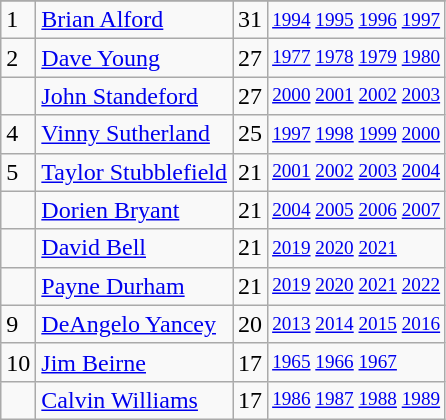<table class="wikitable">
<tr>
</tr>
<tr>
<td>1</td>
<td><a href='#'>Brian Alford</a></td>
<td>31</td>
<td style="font-size:80%;"><a href='#'>1994</a> <a href='#'>1995</a> <a href='#'>1996</a> <a href='#'>1997</a></td>
</tr>
<tr>
<td>2</td>
<td><a href='#'>Dave Young</a></td>
<td>27</td>
<td style="font-size:80%;"><a href='#'>1977</a> <a href='#'>1978</a> <a href='#'>1979</a> <a href='#'>1980</a></td>
</tr>
<tr>
<td></td>
<td><a href='#'>John Standeford</a></td>
<td>27</td>
<td style="font-size:80%;"><a href='#'>2000</a> <a href='#'>2001</a> <a href='#'>2002</a> <a href='#'>2003</a></td>
</tr>
<tr>
<td>4</td>
<td><a href='#'>Vinny Sutherland</a></td>
<td>25</td>
<td style="font-size:80%;"><a href='#'>1997</a> <a href='#'>1998</a> <a href='#'>1999</a> <a href='#'>2000</a></td>
</tr>
<tr>
<td>5</td>
<td><a href='#'>Taylor Stubblefield</a></td>
<td>21</td>
<td style="font-size:80%;"><a href='#'>2001</a> <a href='#'>2002</a> <a href='#'>2003</a> <a href='#'>2004</a></td>
</tr>
<tr>
<td></td>
<td><a href='#'>Dorien Bryant</a></td>
<td>21</td>
<td style="font-size:80%;"><a href='#'>2004</a> <a href='#'>2005</a> <a href='#'>2006</a> <a href='#'>2007</a></td>
</tr>
<tr>
<td></td>
<td><a href='#'>David Bell</a></td>
<td>21</td>
<td style="font-size:80%;"><a href='#'>2019</a> <a href='#'>2020</a> <a href='#'>2021</a></td>
</tr>
<tr>
<td></td>
<td><a href='#'>Payne Durham</a></td>
<td>21</td>
<td style="font-size:80%;"><a href='#'>2019</a> <a href='#'>2020</a> <a href='#'>2021</a> <a href='#'>2022</a></td>
</tr>
<tr>
<td>9</td>
<td><a href='#'>DeAngelo Yancey</a></td>
<td>20</td>
<td style="font-size:80%;"><a href='#'>2013</a> <a href='#'>2014</a> <a href='#'>2015</a> <a href='#'>2016</a></td>
</tr>
<tr>
<td>10</td>
<td><a href='#'>Jim Beirne</a></td>
<td>17</td>
<td style="font-size:80%;"><a href='#'>1965</a> <a href='#'>1966</a> <a href='#'>1967</a></td>
</tr>
<tr>
<td></td>
<td><a href='#'>Calvin Williams</a></td>
<td>17</td>
<td style="font-size:80%;"><a href='#'>1986</a> <a href='#'>1987</a> <a href='#'>1988</a> <a href='#'>1989</a></td>
</tr>
</table>
